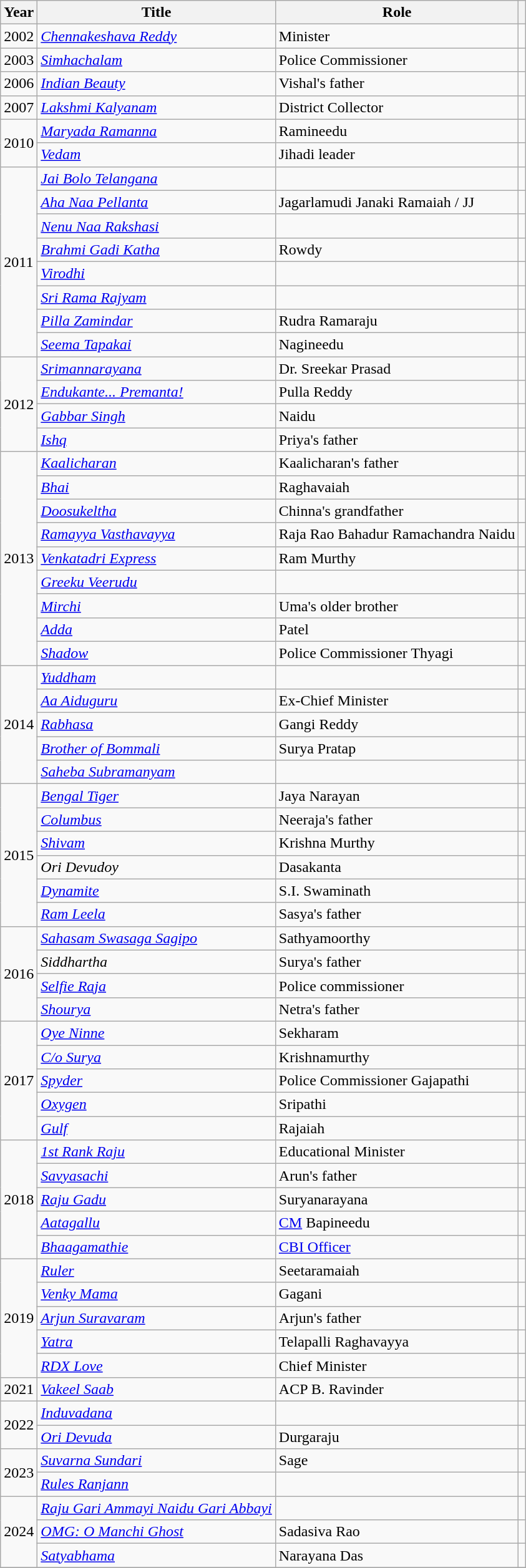<table class="wikitable sortable">
<tr>
<th scope="col">Year</th>
<th scope="col">Title</th>
<th scope="col">Role</th>
<th scope="col" class="unsortable" ></th>
</tr>
<tr>
<td>2002</td>
<td><em><a href='#'>Chennakeshava Reddy</a></em></td>
<td>Minister</td>
<td></td>
</tr>
<tr>
<td>2003</td>
<td><em><a href='#'>Simhachalam</a></em></td>
<td>Police Commissioner</td>
<td></td>
</tr>
<tr>
<td>2006</td>
<td><em><a href='#'>Indian Beauty</a></em></td>
<td>Vishal's father</td>
<td></td>
</tr>
<tr>
<td>2007</td>
<td><em><a href='#'>Lakshmi Kalyanam</a></em></td>
<td>District Collector</td>
<td></td>
</tr>
<tr>
<td rowspan="2">2010</td>
<td><em><a href='#'>Maryada Ramanna</a></em></td>
<td>Ramineedu</td>
<td></td>
</tr>
<tr>
<td><em><a href='#'>Vedam</a></em></td>
<td>Jihadi leader</td>
<td></td>
</tr>
<tr>
<td rowspan="8">2011</td>
<td><em><a href='#'>Jai Bolo Telangana</a></em></td>
<td></td>
<td></td>
</tr>
<tr>
<td><em><a href='#'>Aha Naa Pellanta</a></em></td>
<td>Jagarlamudi Janaki Ramaiah / JJ</td>
<td></td>
</tr>
<tr>
<td><em><a href='#'>Nenu Naa Rakshasi</a></em></td>
<td></td>
<td></td>
</tr>
<tr>
<td><em><a href='#'>Brahmi Gadi Katha</a></em></td>
<td>Rowdy</td>
<td></td>
</tr>
<tr>
<td><em><a href='#'>Virodhi</a></em></td>
<td></td>
<td></td>
</tr>
<tr>
<td><em><a href='#'>Sri Rama Rajyam</a></em></td>
<td></td>
<td></td>
</tr>
<tr>
<td><em><a href='#'>Pilla Zamindar</a></em></td>
<td>Rudra Ramaraju</td>
<td></td>
</tr>
<tr>
<td><em><a href='#'>Seema Tapakai</a></em></td>
<td>Nagineedu</td>
<td></td>
</tr>
<tr>
<td rowspan="4">2012</td>
<td><em><a href='#'>Srimannarayana</a></em></td>
<td>Dr. Sreekar Prasad</td>
<td></td>
</tr>
<tr>
<td><em><a href='#'>Endukante... Premanta!</a></em></td>
<td>Pulla Reddy</td>
<td></td>
</tr>
<tr>
<td><em><a href='#'>Gabbar Singh</a></em></td>
<td>Naidu</td>
<td></td>
</tr>
<tr>
<td><em><a href='#'>Ishq</a></em></td>
<td>Priya's father</td>
<td></td>
</tr>
<tr>
<td rowspan="9">2013</td>
<td><em><a href='#'>Kaalicharan</a></em></td>
<td>Kaalicharan's father</td>
<td></td>
</tr>
<tr>
<td><em><a href='#'>Bhai</a></em></td>
<td>Raghavaiah</td>
<td></td>
</tr>
<tr>
<td><em><a href='#'>Doosukeltha</a></em></td>
<td>Chinna's grandfather</td>
<td></td>
</tr>
<tr>
<td><em><a href='#'>Ramayya Vasthavayya</a></em></td>
<td>Raja Rao Bahadur Ramachandra Naidu</td>
<td></td>
</tr>
<tr>
<td><em><a href='#'>Venkatadri Express</a></em></td>
<td>Ram Murthy</td>
<td></td>
</tr>
<tr>
<td><em><a href='#'>Greeku Veerudu</a></em></td>
<td></td>
<td></td>
</tr>
<tr>
<td><a href='#'><em>Mirchi</em></a></td>
<td>Uma's older brother</td>
<td></td>
</tr>
<tr>
<td><a href='#'><em>Adda</em></a></td>
<td>Patel</td>
<td></td>
</tr>
<tr>
<td><a href='#'><em>Shadow</em></a></td>
<td>Police Commissioner Thyagi</td>
<td></td>
</tr>
<tr>
<td rowspan="5">2014</td>
<td><em><a href='#'>Yuddham</a></em></td>
<td></td>
<td></td>
</tr>
<tr>
<td><em><a href='#'>Aa Aiduguru</a></em></td>
<td>Ex-Chief Minister</td>
<td></td>
</tr>
<tr>
<td><em><a href='#'>Rabhasa</a></em></td>
<td>Gangi Reddy</td>
<td></td>
</tr>
<tr>
<td><em><a href='#'>Brother of Bommali</a></em></td>
<td>Surya Pratap</td>
<td></td>
</tr>
<tr>
<td><em><a href='#'>Saheba Subramanyam</a></em></td>
<td></td>
<td></td>
</tr>
<tr>
<td rowspan="6">2015</td>
<td><a href='#'><em>Bengal Tiger</em></a></td>
<td>Jaya Narayan</td>
<td></td>
</tr>
<tr>
<td><a href='#'><em>Columbus</em></a></td>
<td>Neeraja's father</td>
<td></td>
</tr>
<tr>
<td><a href='#'><em>Shivam</em></a></td>
<td>Krishna Murthy</td>
<td></td>
</tr>
<tr>
<td><em>Ori Devudoy</em></td>
<td>Dasakanta</td>
<td></td>
</tr>
<tr>
<td><a href='#'><em>Dynamite</em></a></td>
<td>S.I. Swaminath</td>
<td></td>
</tr>
<tr>
<td><a href='#'><em>Ram Leela</em></a></td>
<td>Sasya's father</td>
<td></td>
</tr>
<tr>
<td rowspan="4">2016</td>
<td><em><a href='#'>Sahasam Swasaga Sagipo</a></em></td>
<td>Sathyamoorthy</td>
<td></td>
</tr>
<tr>
<td><em>Siddhartha</em></td>
<td>Surya's father</td>
<td></td>
</tr>
<tr>
<td><em><a href='#'>Selfie Raja</a></em></td>
<td>Police commissioner</td>
<td></td>
</tr>
<tr>
<td><a href='#'><em>Shourya</em></a></td>
<td>Netra's father</td>
<td></td>
</tr>
<tr>
<td rowspan="5">2017</td>
<td><em><a href='#'>Oye Ninne</a></em></td>
<td>Sekharam</td>
<td></td>
</tr>
<tr>
<td><em><a href='#'>C/o Surya</a></em></td>
<td>Krishnamurthy</td>
<td></td>
</tr>
<tr>
<td><a href='#'><em>Spyder</em></a></td>
<td>Police Commissioner Gajapathi</td>
<td></td>
</tr>
<tr>
<td><a href='#'><em>Oxygen</em></a></td>
<td>Sripathi</td>
<td></td>
</tr>
<tr>
<td><em><a href='#'>Gulf</a></em></td>
<td>Rajaiah</td>
<td></td>
</tr>
<tr>
<td rowspan="5">2018</td>
<td><a href='#'><em>1st Rank Raju</em></a></td>
<td>Educational Minister</td>
<td></td>
</tr>
<tr>
<td><a href='#'><em>Savyasachi</em></a></td>
<td>Arun's father</td>
<td></td>
</tr>
<tr>
<td><em><a href='#'>Raju Gadu</a></em></td>
<td>Suryanarayana</td>
<td></td>
</tr>
<tr>
<td><em><a href='#'>Aatagallu</a></em></td>
<td><a href='#'>CM</a> Bapineedu</td>
<td></td>
</tr>
<tr>
<td><em><a href='#'>Bhaagamathie</a></em></td>
<td><a href='#'>CBI Officer</a></td>
<td></td>
</tr>
<tr>
<td rowspan="5">2019</td>
<td><a href='#'><em>Ruler</em></a></td>
<td>Seetaramaiah</td>
<td></td>
</tr>
<tr>
<td><em><a href='#'>Venky Mama</a></em></td>
<td>Gagani</td>
<td></td>
</tr>
<tr>
<td><em><a href='#'>Arjun Suravaram</a></em></td>
<td>Arjun's father</td>
<td></td>
</tr>
<tr>
<td><a href='#'><em>Yatra</em></a></td>
<td>Telapalli Raghavayya</td>
<td></td>
</tr>
<tr>
<td><em><a href='#'>RDX Love</a></em></td>
<td>Chief Minister</td>
<td></td>
</tr>
<tr>
<td>2021</td>
<td><em><a href='#'>Vakeel Saab</a></em></td>
<td>ACP B. Ravinder</td>
<td></td>
</tr>
<tr>
<td rowspan="2">2022</td>
<td><em><a href='#'>Induvadana</a></em></td>
<td></td>
<td></td>
</tr>
<tr>
<td><em><a href='#'>Ori Devuda</a></em></td>
<td>Durgaraju</td>
<td></td>
</tr>
<tr>
<td rowspan="2">2023</td>
<td><em><a href='#'>Suvarna Sundari</a></em></td>
<td>Sage</td>
<td></td>
</tr>
<tr>
<td><em><a href='#'>Rules Ranjann</a></em></td>
<td></td>
<td></td>
</tr>
<tr>
<td rowspan="3">2024</td>
<td><em><a href='#'>Raju Gari Ammayi Naidu Gari Abbayi</a></em></td>
<td></td>
<td></td>
</tr>
<tr>
<td><em><a href='#'>OMG: O Manchi Ghost</a></em></td>
<td>Sadasiva Rao</td>
<td></td>
</tr>
<tr>
<td><em><a href='#'>Satyabhama</a></em></td>
<td>Narayana Das</td>
<td></td>
</tr>
<tr>
</tr>
</table>
